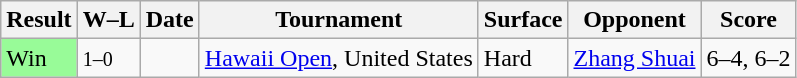<table class="sortable wikitable">
<tr>
<th>Result</th>
<th class="unsortable">W–L</th>
<th>Date</th>
<th>Tournament</th>
<th>Surface</th>
<th>Opponent</th>
<th class="unsortable">Score</th>
</tr>
<tr>
<td bgcolor="98FB98">Win</td>
<td><small>1–0</small></td>
<td><a href='#'></a></td>
<td><a href='#'>Hawaii Open</a>, United States</td>
<td>Hard</td>
<td> <a href='#'>Zhang Shuai</a></td>
<td>6–4, 6–2</td>
</tr>
</table>
